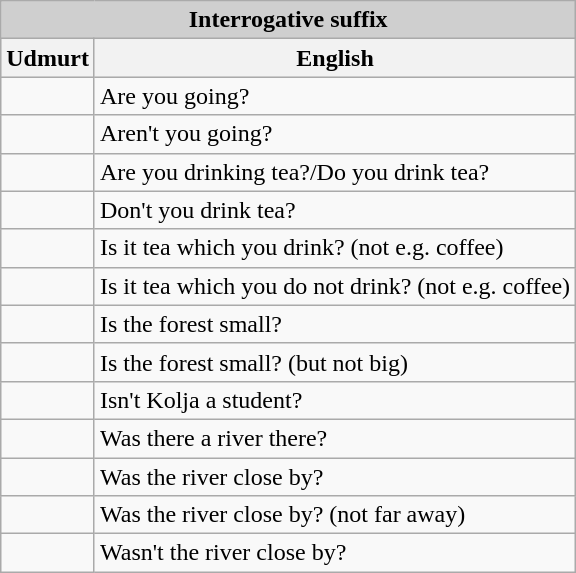<table class="wikitable">
<tr>
<th colspan="2" style="background:#cfcfcf;">Interrogative suffix</th>
</tr>
<tr style="background:#dfdfdf;" |>
<th>Udmurt</th>
<th>English</th>
</tr>
<tr>
<td></td>
<td>Are you going?</td>
</tr>
<tr>
<td></td>
<td>Aren't you going?</td>
</tr>
<tr>
<td></td>
<td>Are you drinking tea?/Do you drink tea?</td>
</tr>
<tr>
<td></td>
<td>Don't you drink tea?</td>
</tr>
<tr>
<td></td>
<td>Is it tea which you drink? (not e.g. coffee)</td>
</tr>
<tr>
<td></td>
<td>Is it tea which you do not drink? (not e.g. coffee)</td>
</tr>
<tr>
<td></td>
<td>Is the forest small?</td>
</tr>
<tr>
<td></td>
<td>Is the forest small? (but not big)</td>
</tr>
<tr>
<td></td>
<td>Isn't Kolja a student?</td>
</tr>
<tr>
<td></td>
<td>Was there a river there?</td>
</tr>
<tr>
<td></td>
<td>Was the river close by?</td>
</tr>
<tr>
<td></td>
<td>Was the river close by? (not far away)</td>
</tr>
<tr>
<td></td>
<td>Wasn't the river close by?</td>
</tr>
</table>
